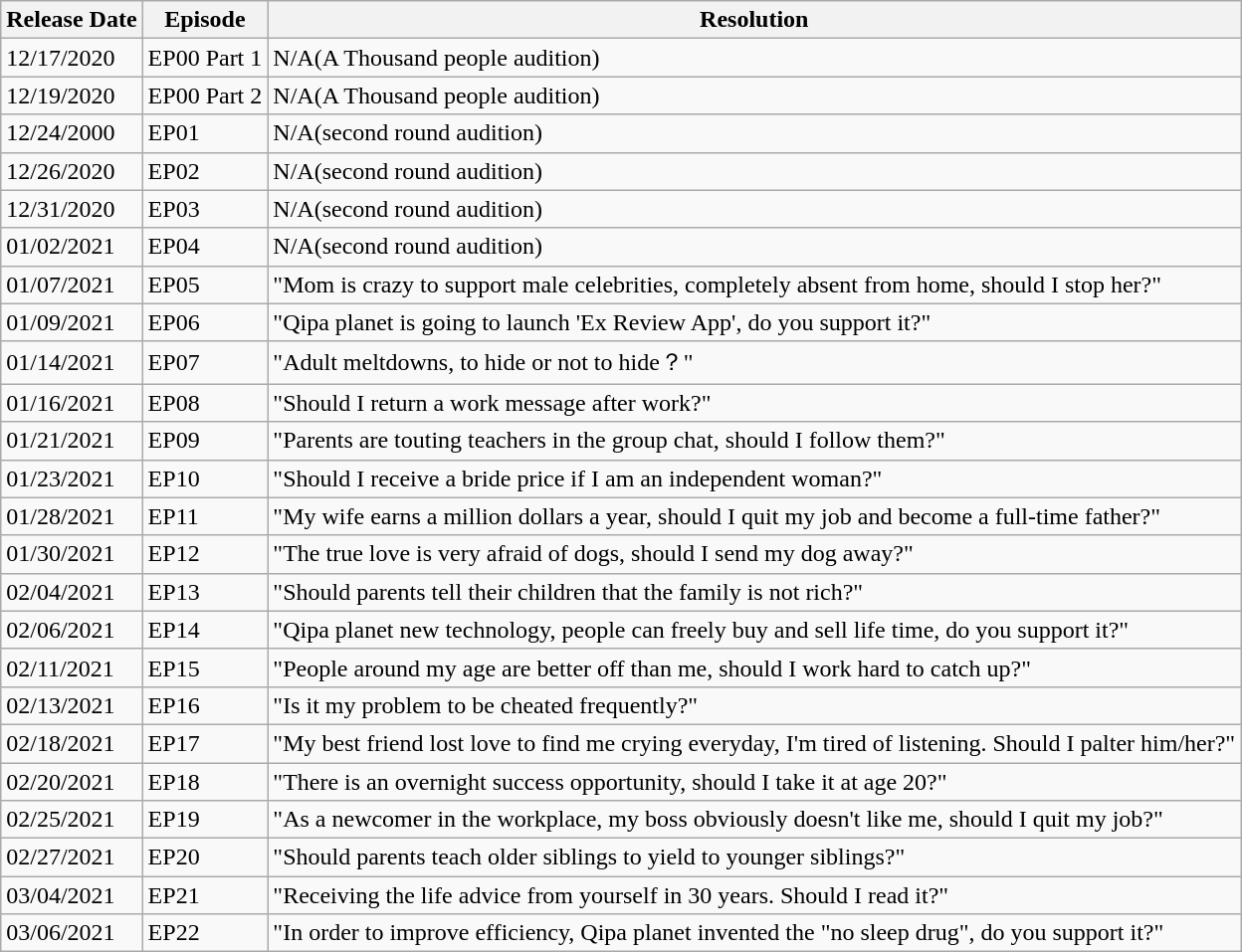<table class="wikitable">
<tr>
<th>Release Date</th>
<th>Episode</th>
<th>Resolution</th>
</tr>
<tr>
<td>12/17/2020</td>
<td>EP00 Part 1</td>
<td>N/A(A Thousand people audition)</td>
</tr>
<tr>
<td>12/19/2020</td>
<td>EP00 Part 2</td>
<td>N/A(A Thousand people audition)</td>
</tr>
<tr>
<td>12/24/2000</td>
<td>EP01</td>
<td>N/A(second round audition)</td>
</tr>
<tr>
<td>12/26/2020</td>
<td>EP02</td>
<td>N/A(second round audition)</td>
</tr>
<tr>
<td>12/31/2020</td>
<td>EP03</td>
<td>N/A(second round audition)</td>
</tr>
<tr>
<td>01/02/2021</td>
<td>EP04</td>
<td>N/A(second round audition)</td>
</tr>
<tr>
<td>01/07/2021</td>
<td>EP05</td>
<td>"Mom is crazy to support male celebrities, completely absent from home, should I stop her?"</td>
</tr>
<tr>
<td>01/09/2021</td>
<td>EP06</td>
<td>"Qipa planet is going to launch 'Ex Review App', do you support it?"</td>
</tr>
<tr>
<td>01/14/2021</td>
<td>EP07</td>
<td>"Adult meltdowns, to hide or not to hide？"</td>
</tr>
<tr>
<td>01/16/2021</td>
<td>EP08</td>
<td>"Should I return a work message after work?"</td>
</tr>
<tr>
<td>01/21/2021</td>
<td>EP09</td>
<td>"Parents are touting teachers in the group chat, should I follow them?"</td>
</tr>
<tr>
<td>01/23/2021</td>
<td>EP10</td>
<td>"Should I receive a bride price if I am an independent woman?"</td>
</tr>
<tr>
<td>01/28/2021</td>
<td>EP11</td>
<td>"My wife earns a million dollars a year, should I quit my job and become a full-time father?"</td>
</tr>
<tr>
<td>01/30/2021</td>
<td>EP12</td>
<td>"The true love is very afraid of dogs, should I send my dog away?"</td>
</tr>
<tr>
<td>02/04/2021</td>
<td>EP13</td>
<td>"Should parents tell their children that the family is not rich?"</td>
</tr>
<tr>
<td>02/06/2021</td>
<td>EP14</td>
<td>"Qipa planet new technology, people can freely buy and sell life time, do you support it?"</td>
</tr>
<tr>
<td>02/11/2021</td>
<td>EP15</td>
<td>"People around my age are better off than me, should I work hard to catch up?"</td>
</tr>
<tr>
<td>02/13/2021</td>
<td>EP16</td>
<td>"Is it my problem to be cheated frequently?"</td>
</tr>
<tr>
<td>02/18/2021</td>
<td>EP17</td>
<td>"My best friend lost love to find me crying everyday, I'm tired of listening. Should I palter him/her?"</td>
</tr>
<tr>
<td>02/20/2021</td>
<td>EP18</td>
<td>"There is an overnight success opportunity, should I take it at age 20?"</td>
</tr>
<tr>
<td>02/25/2021</td>
<td>EP19</td>
<td>"As a newcomer in the workplace, my boss obviously doesn't like me, should I quit my job?"</td>
</tr>
<tr>
<td>02/27/2021</td>
<td>EP20</td>
<td>"Should parents teach older siblings to yield to younger siblings?"</td>
</tr>
<tr>
<td>03/04/2021</td>
<td>EP21</td>
<td>"Receiving the life advice from yourself in 30 years. Should I read it?"</td>
</tr>
<tr>
<td>03/06/2021</td>
<td>EP22</td>
<td>"In order to improve efficiency, Qipa planet invented the "no sleep drug", do you support it?"</td>
</tr>
</table>
